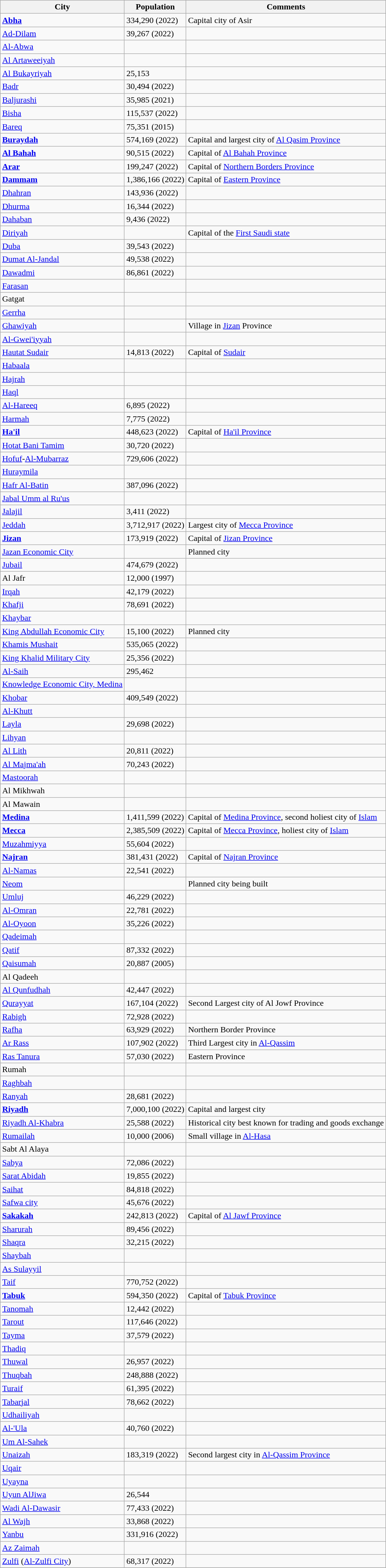<table class="wikitable sortable sticky-header">
<tr>
<th>City</th>
<th data-sort-type=number>Population</th>
<th>Comments</th>
</tr>
<tr>
<td><strong><a href='#'>Abha</a></strong></td>
<td>334,290 (2022)</td>
<td>Capital city of Asir</td>
</tr>
<tr>
<td><a href='#'>Ad-Dilam</a></td>
<td>39,267  (2022)</td>
<td></td>
</tr>
<tr>
<td><a href='#'>Al-Abwa</a></td>
<td></td>
<td></td>
</tr>
<tr>
<td><a href='#'>Al Artaweeiyah</a></td>
<td></td>
<td></td>
</tr>
<tr>
<td><a href='#'>Al Bukayriyah</a></td>
<td>25,153</td>
<td></td>
</tr>
<tr>
<td><a href='#'>Badr</a></td>
<td>30,494 (2022)</td>
<td></td>
</tr>
<tr>
<td><a href='#'>Baljurashi</a></td>
<td>35,985 (2021)</td>
<td></td>
</tr>
<tr>
<td><a href='#'>Bisha</a></td>
<td>115,537 (2022)</td>
<td></td>
</tr>
<tr>
<td><a href='#'>Bareq</a></td>
<td>75,351 (2015)</td>
<td></td>
</tr>
<tr>
<td><strong><a href='#'>Buraydah</a></strong></td>
<td>574,169 (2022)</td>
<td>Capital and largest city of <a href='#'>Al Qasim Province</a></td>
</tr>
<tr>
<td><strong><a href='#'>Al Bahah</a></strong></td>
<td>90,515 (2022)</td>
<td>Capital of <a href='#'>Al Bahah Province</a></td>
</tr>
<tr>
<td><strong><a href='#'>Arar</a></strong></td>
<td>199,247 (2022)</td>
<td>Capital of <a href='#'>Northern Borders Province</a></td>
</tr>
<tr>
<td><strong><a href='#'>Dammam</a></strong></td>
<td>1,386,166 (2022)</td>
<td>Capital of <a href='#'>Eastern Province</a></td>
</tr>
<tr>
<td><a href='#'>Dhahran</a></td>
<td>143,936 (2022)</td>
<td></td>
</tr>
<tr>
<td><a href='#'>Dhurma</a></td>
<td>16,344 (2022)</td>
<td></td>
</tr>
<tr>
<td><a href='#'>Dahaban</a></td>
<td>9,436 (2022)</td>
<td></td>
</tr>
<tr>
<td><a href='#'>Diriyah</a></td>
<td></td>
<td>Capital of the <a href='#'>First Saudi state</a></td>
</tr>
<tr>
<td><a href='#'>Duba</a></td>
<td>39,543 (2022)</td>
<td></td>
</tr>
<tr>
<td><a href='#'>Dumat Al-Jandal</a></td>
<td>49,538 (2022)</td>
<td></td>
</tr>
<tr>
<td><a href='#'>Dawadmi</a></td>
<td>86,861 (2022)</td>
<td></td>
</tr>
<tr>
<td><a href='#'>Farasan</a></td>
<td></td>
<td></td>
</tr>
<tr>
<td>Gatgat</td>
<td></td>
<td></td>
</tr>
<tr>
<td><a href='#'>Gerrha</a></td>
<td></td>
<td></td>
</tr>
<tr>
<td><a href='#'>Ghawiyah</a></td>
<td></td>
<td>Village in <a href='#'>Jizan</a> Province</td>
</tr>
<tr>
<td><a href='#'>Al-Gwei'iyyah</a></td>
<td></td>
<td></td>
</tr>
<tr>
<td><a href='#'>Hautat Sudair</a></td>
<td>14,813 (2022)</td>
<td>Capital of <a href='#'>Sudair</a></td>
</tr>
<tr>
<td><a href='#'>Habaala</a></td>
<td></td>
<td></td>
</tr>
<tr>
<td><a href='#'>Hajrah</a></td>
<td></td>
<td></td>
</tr>
<tr>
<td><a href='#'>Haql</a></td>
<td></td>
<td></td>
</tr>
<tr>
<td><a href='#'>Al-Hareeq</a></td>
<td>6,895 (2022)</td>
<td></td>
</tr>
<tr>
<td><a href='#'>Harmah</a></td>
<td>7,775 (2022)</td>
<td></td>
</tr>
<tr>
<td><strong><a href='#'>Ha'il</a></strong></td>
<td>448,623 (2022)</td>
<td>Capital of <a href='#'>Ha'il Province</a></td>
</tr>
<tr>
<td><a href='#'>Hotat Bani Tamim</a></td>
<td>30,720 (2022)</td>
<td></td>
</tr>
<tr>
<td><a href='#'>Hofuf</a>-<a href='#'>Al-Mubarraz</a></td>
<td>729,606 (2022)</td>
<td></td>
</tr>
<tr>
<td><a href='#'>Huraymila</a></td>
<td></td>
<td></td>
</tr>
<tr>
<td><a href='#'>Hafr Al-Batin</a></td>
<td>387,096 (2022)</td>
<td></td>
</tr>
<tr>
<td><a href='#'>Jabal Umm al Ru'us</a></td>
<td></td>
<td></td>
</tr>
<tr>
<td><a href='#'>Jalajil</a></td>
<td>3,411 (2022)</td>
<td></td>
</tr>
<tr>
<td><a href='#'>Jeddah</a></td>
<td>3,712,917 (2022)</td>
<td>Largest city of <a href='#'>Mecca Province</a></td>
</tr>
<tr>
<td><strong><a href='#'>Jizan</a></strong></td>
<td>173,919 (2022)</td>
<td>Capital of <a href='#'>Jizan Province</a></td>
</tr>
<tr>
<td><a href='#'>Jazan Economic City</a></td>
<td></td>
<td>Planned city</td>
</tr>
<tr>
<td><a href='#'>Jubail</a></td>
<td>474,679 (2022)</td>
<td></td>
</tr>
<tr>
<td>Al Jafr</td>
<td>12,000 (1997)</td>
<td></td>
</tr>
<tr>
<td><a href='#'>Irqah</a></td>
<td>42,179 (2022)</td>
<td></td>
</tr>
<tr>
<td><a href='#'>Khafji</a></td>
<td>78,691 (2022)</td>
<td></td>
</tr>
<tr>
<td><a href='#'>Khaybar</a></td>
<td></td>
<td></td>
</tr>
<tr>
<td><a href='#'>King Abdullah Economic City</a></td>
<td>15,100 (2022)</td>
<td>Planned city</td>
</tr>
<tr>
<td><a href='#'>Khamis Mushait</a></td>
<td>535,065 (2022)</td>
<td></td>
</tr>
<tr>
<td><a href='#'>King Khalid Military City</a></td>
<td>25,356 (2022)</td>
<td></td>
</tr>
<tr>
<td><a href='#'>Al-Saih</a></td>
<td>295,462</td>
<td></td>
</tr>
<tr>
<td><a href='#'>Knowledge Economic City, Medina</a></td>
<td></td>
<td></td>
</tr>
<tr>
<td><a href='#'>Khobar</a></td>
<td>409,549 (2022)</td>
<td></td>
</tr>
<tr>
<td><a href='#'>Al-Khutt</a></td>
<td></td>
<td></td>
</tr>
<tr>
<td><a href='#'>Layla</a></td>
<td>29,698 (2022)</td>
<td></td>
</tr>
<tr>
<td><a href='#'>Lihyan</a></td>
<td></td>
<td></td>
</tr>
<tr>
<td><a href='#'>Al Lith</a></td>
<td>20,811 (2022)</td>
<td></td>
</tr>
<tr>
<td><a href='#'>Al Majma'ah</a></td>
<td>70,243 (2022)</td>
<td></td>
</tr>
<tr>
<td><a href='#'>Mastoorah</a></td>
<td></td>
<td></td>
</tr>
<tr>
<td>Al Mikhwah</td>
<td></td>
<td></td>
</tr>
<tr>
<td>Al Mawain</td>
<td></td>
<td></td>
</tr>
<tr>
<td><strong><a href='#'>Medina</a></strong></td>
<td>1,411,599 (2022)</td>
<td>Capital of <a href='#'>Medina Province</a>, second holiest city of <a href='#'>Islam</a></td>
</tr>
<tr>
<td><strong><a href='#'>Mecca</a></strong></td>
<td>2,385,509 (2022)</td>
<td>Capital of <a href='#'>Mecca Province</a>, holiest city of <a href='#'>Islam</a></td>
</tr>
<tr>
<td><a href='#'>Muzahmiyya</a></td>
<td>55,604 (2022)</td>
<td></td>
</tr>
<tr>
<td><strong><a href='#'>Najran</a></strong></td>
<td>381,431 (2022)</td>
<td>Capital of <a href='#'>Najran Province</a></td>
</tr>
<tr>
<td><a href='#'>Al-Namas</a></td>
<td>22,541 (2022)</td>
<td></td>
</tr>
<tr>
<td><a href='#'>Neom</a></td>
<td></td>
<td>Planned city being built</td>
</tr>
<tr>
<td><a href='#'>Umluj</a></td>
<td>46,229 (2022)</td>
<td></td>
</tr>
<tr>
<td><a href='#'>Al-Omran</a></td>
<td>22,781 (2022)</td>
<td></td>
</tr>
<tr>
<td><a href='#'>Al-Oyoon</a></td>
<td>35,226 (2022)</td>
<td></td>
</tr>
<tr>
<td><a href='#'>Qadeimah</a></td>
<td></td>
<td></td>
</tr>
<tr>
<td><a href='#'>Qatif</a></td>
<td>87,332 (2022)</td>
<td></td>
</tr>
<tr>
<td><a href='#'>Qaisumah</a></td>
<td>20,887 (2005)</td>
<td></td>
</tr>
<tr>
<td>Al Qadeeh</td>
<td></td>
<td></td>
</tr>
<tr>
<td><a href='#'>Al Qunfudhah</a></td>
<td>42,447 (2022)</td>
<td></td>
</tr>
<tr>
<td><a href='#'>Qurayyat</a></td>
<td>167,104 (2022)</td>
<td>Second Largest city of Al Jowf Province</td>
</tr>
<tr>
<td><a href='#'>Rabigh</a></td>
<td>72,928 (2022)</td>
<td></td>
</tr>
<tr>
<td><a href='#'>Rafha</a></td>
<td>63,929 (2022)</td>
<td>Northern Border Province</td>
</tr>
<tr>
<td><a href='#'>Ar Rass</a></td>
<td>107,902 (2022)</td>
<td>Third Largest city in <a href='#'>Al-Qassim</a></td>
</tr>
<tr>
<td><a href='#'>Ras Tanura</a></td>
<td>57,030 (2022)</td>
<td>Eastern Province</td>
</tr>
<tr>
<td>Rumah</td>
<td></td>
<td></td>
</tr>
<tr>
<td><a href='#'>Raghbah</a></td>
<td></td>
<td></td>
</tr>
<tr>
<td><a href='#'>Ranyah</a></td>
<td>28,681 (2022)</td>
<td></td>
</tr>
<tr>
<td><strong><a href='#'>Riyadh</a></strong></td>
<td>7,000,100 (2022)</td>
<td>Capital and largest city</td>
</tr>
<tr>
<td><a href='#'>Riyadh Al-Khabra</a></td>
<td>25,588 (2022)</td>
<td>Historical city best known for trading and goods exchange</td>
</tr>
<tr>
<td><a href='#'>Rumailah</a></td>
<td>10,000 (2006)</td>
<td>Small village in <a href='#'>Al-Hasa</a></td>
</tr>
<tr>
<td>Sabt Al Alaya</td>
<td></td>
<td></td>
</tr>
<tr>
<td><a href='#'>Sabya</a></td>
<td>72,086 (2022)</td>
<td></td>
</tr>
<tr>
<td><a href='#'>Sarat Abidah</a></td>
<td>19,855 (2022)</td>
<td></td>
</tr>
<tr>
<td><a href='#'>Saihat</a></td>
<td>84,818 (2022)</td>
<td></td>
</tr>
<tr>
<td><a href='#'>Safwa city</a></td>
<td>45,676 (2022)</td>
<td></td>
</tr>
<tr>
<td><strong><a href='#'>Sakakah</a></strong></td>
<td>242,813 (2022)</td>
<td>Capital of <a href='#'>Al Jawf Province</a></td>
</tr>
<tr>
<td><a href='#'>Sharurah</a></td>
<td>89,456 (2022)</td>
<td></td>
</tr>
<tr>
<td><a href='#'>Shaqra</a></td>
<td>32,215 (2022)</td>
<td></td>
</tr>
<tr>
<td><a href='#'>Shaybah</a></td>
<td></td>
<td></td>
</tr>
<tr>
<td><a href='#'>As Sulayyil</a></td>
<td></td>
<td></td>
</tr>
<tr>
<td><a href='#'>Taif</a></td>
<td>770,752 (2022)</td>
<td></td>
</tr>
<tr>
<td><strong><a href='#'>Tabuk</a></strong></td>
<td>594,350 (2022)</td>
<td>Capital of <a href='#'>Tabuk Province</a></td>
</tr>
<tr>
<td><a href='#'>Tanomah</a></td>
<td>12,442 (2022)</td>
<td></td>
</tr>
<tr>
<td><a href='#'>Tarout</a></td>
<td>117,646 (2022)</td>
<td></td>
</tr>
<tr>
<td><a href='#'>Tayma</a></td>
<td>37,579 (2022)</td>
<td></td>
</tr>
<tr>
<td><a href='#'>Thadiq</a></td>
<td></td>
<td></td>
</tr>
<tr>
<td><a href='#'>Thuwal</a></td>
<td>26,957 (2022)</td>
<td></td>
</tr>
<tr>
<td><a href='#'>Thuqbah</a></td>
<td>248,888 (2022)</td>
<td></td>
</tr>
<tr>
<td><a href='#'>Turaif</a></td>
<td>61,395 (2022)</td>
<td></td>
</tr>
<tr>
<td><a href='#'>Tabarjal</a></td>
<td>78,662 (2022)</td>
<td></td>
</tr>
<tr>
<td><a href='#'>Udhailiyah</a></td>
<td></td>
<td></td>
</tr>
<tr>
<td><a href='#'>Al-'Ula</a></td>
<td>40,760 (2022)</td>
<td></td>
</tr>
<tr>
<td><a href='#'>Um Al-Sahek</a></td>
<td></td>
<td></td>
</tr>
<tr>
<td><a href='#'>Unaizah</a></td>
<td>183,319 (2022)</td>
<td>Second largest city in <a href='#'>Al-Qassim Province</a></td>
</tr>
<tr>
<td><a href='#'>Uqair</a></td>
<td></td>
<td></td>
</tr>
<tr>
<td><a href='#'>Uyayna</a></td>
<td></td>
<td></td>
</tr>
<tr>
<td><a href='#'>Uyun AlJiwa</a></td>
<td>26,544</td>
<td></td>
</tr>
<tr>
<td><a href='#'>Wadi Al-Dawasir</a></td>
<td>77,433 (2022)</td>
<td></td>
</tr>
<tr>
<td><a href='#'>Al Wajh</a></td>
<td>33,868 (2022)</td>
<td></td>
</tr>
<tr>
<td><a href='#'>Yanbu</a></td>
<td>331,916 (2022)</td>
<td></td>
</tr>
<tr>
<td><a href='#'>Az Zaimah</a></td>
<td></td>
<td></td>
</tr>
<tr>
<td><a href='#'>Zulfi</a> (<a href='#'>Al-Zulfi City</a>)</td>
<td>68,317 (2022)</td>
<td></td>
</tr>
<tr>
</tr>
</table>
